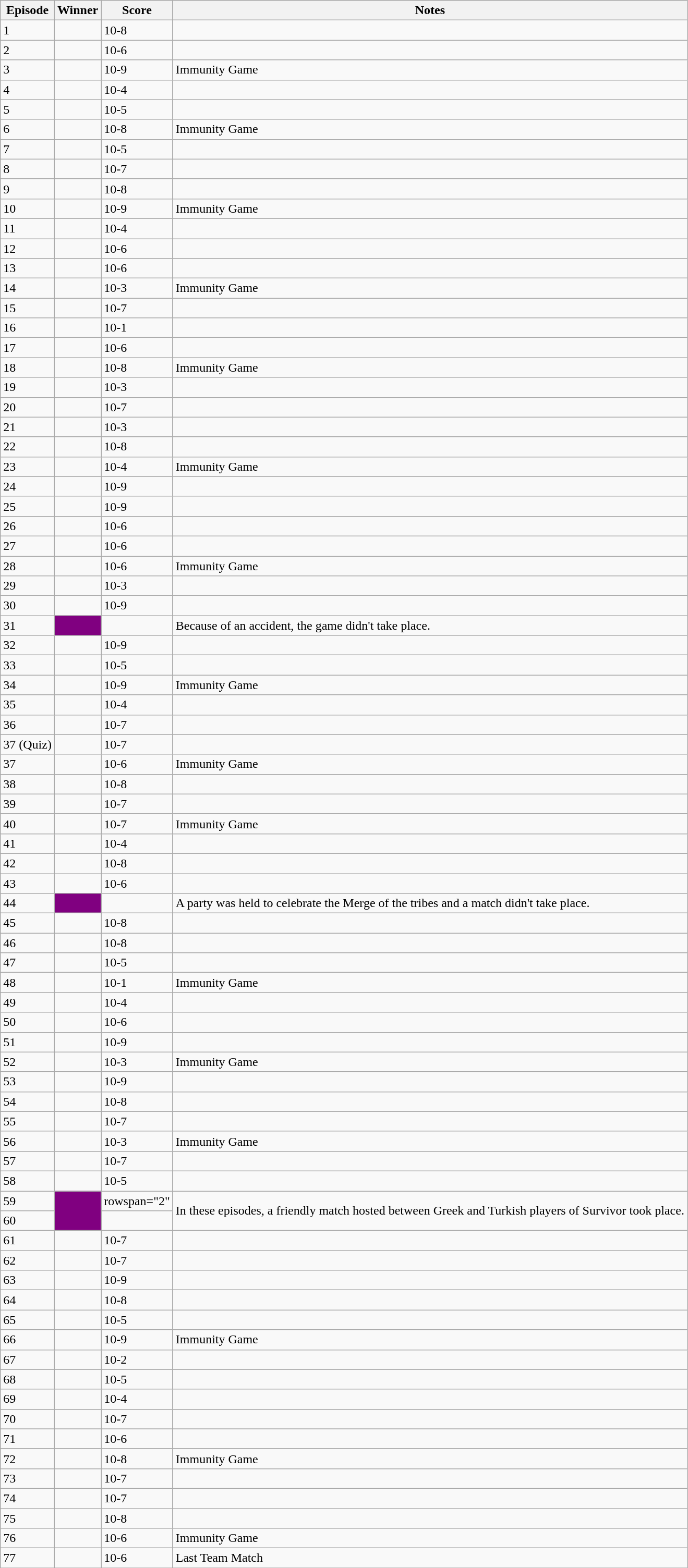<table class="wikitable sortable">
<tr>
<th>Episode</th>
<th>Winner</th>
<th>Score</th>
<th>Notes</th>
</tr>
<tr>
<td>1</td>
<td></td>
<td>10-8</td>
<td></td>
</tr>
<tr>
<td>2</td>
<td></td>
<td>10-6</td>
<td></td>
</tr>
<tr>
<td>3</td>
<td></td>
<td>10-9</td>
<td>Immunity Game</td>
</tr>
<tr>
<td>4</td>
<td></td>
<td>10-4</td>
<td></td>
</tr>
<tr>
<td>5</td>
<td></td>
<td>10-5</td>
<td></td>
</tr>
<tr>
<td>6</td>
<td></td>
<td>10-8</td>
<td>Immunity Game</td>
</tr>
<tr>
<td>7</td>
<td></td>
<td>10-5</td>
<td></td>
</tr>
<tr>
<td>8</td>
<td></td>
<td>10-7</td>
<td></td>
</tr>
<tr>
<td>9</td>
<td></td>
<td>10-8</td>
<td></td>
</tr>
<tr>
<td>10</td>
<td></td>
<td>10-9</td>
<td>Immunity Game</td>
</tr>
<tr>
<td>11</td>
<td></td>
<td>10-4</td>
<td></td>
</tr>
<tr>
<td>12</td>
<td></td>
<td>10-6</td>
<td></td>
</tr>
<tr>
<td>13</td>
<td></td>
<td>10-6</td>
<td></td>
</tr>
<tr>
<td>14</td>
<td></td>
<td>10-3</td>
<td>Immunity Game</td>
</tr>
<tr>
<td>15</td>
<td></td>
<td>10-7</td>
<td></td>
</tr>
<tr>
<td>16</td>
<td></td>
<td>10-1</td>
<td></td>
</tr>
<tr>
<td>17</td>
<td></td>
<td>10-6</td>
<td></td>
</tr>
<tr>
<td>18</td>
<td></td>
<td>10-8</td>
<td>Immunity Game</td>
</tr>
<tr>
<td>19</td>
<td></td>
<td>10-3</td>
<td></td>
</tr>
<tr>
<td>20</td>
<td></td>
<td>10-7</td>
<td></td>
</tr>
<tr>
<td>21</td>
<td></td>
<td>10-3</td>
<td></td>
</tr>
<tr>
<td>22</td>
<td></td>
<td>10-8</td>
<td></td>
</tr>
<tr>
<td>23</td>
<td></td>
<td>10-4</td>
<td>Immunity Game</td>
</tr>
<tr>
<td>24</td>
<td></td>
<td>10-9</td>
<td></td>
</tr>
<tr>
<td>25</td>
<td></td>
<td>10-9</td>
<td></td>
</tr>
<tr>
<td>26</td>
<td></td>
<td>10-6</td>
<td></td>
</tr>
<tr>
<td>27</td>
<td></td>
<td>10-6</td>
<td></td>
</tr>
<tr>
<td>28</td>
<td></td>
<td>10-6</td>
<td>Immunity Game</td>
</tr>
<tr>
<td>29</td>
<td></td>
<td>10-3</td>
<td></td>
</tr>
<tr>
<td>30</td>
<td></td>
<td>10-9</td>
<td></td>
</tr>
<tr>
<td>31</td>
<td rowspan=1 bgcolor=purple></td>
<td></td>
<td>Because of an accident, the game didn't take place.</td>
</tr>
<tr>
<td>32</td>
<td></td>
<td>10-9</td>
<td></td>
</tr>
<tr>
<td>33</td>
<td></td>
<td>10-5</td>
<td></td>
</tr>
<tr>
<td>34</td>
<td></td>
<td>10-9</td>
<td>Immunity Game</td>
</tr>
<tr>
<td>35</td>
<td></td>
<td>10-4</td>
<td></td>
</tr>
<tr>
<td>36</td>
<td></td>
<td>10-7</td>
<td></td>
</tr>
<tr>
<td>37 (Quiz)</td>
<td></td>
<td>10-7</td>
<td></td>
</tr>
<tr>
<td>37</td>
<td></td>
<td>10-6</td>
<td>Immunity Game</td>
</tr>
<tr>
<td>38</td>
<td></td>
<td>10-8</td>
<td></td>
</tr>
<tr>
<td>39</td>
<td></td>
<td>10-7</td>
<td></td>
</tr>
<tr>
<td>40</td>
<td></td>
<td>10-7</td>
<td>Immunity Game</td>
</tr>
<tr>
<td>41</td>
<td></td>
<td>10-4</td>
<td></td>
</tr>
<tr>
<td>42</td>
<td></td>
<td>10-8</td>
<td></td>
</tr>
<tr>
<td>43</td>
<td></td>
<td>10-6</td>
<td></td>
</tr>
<tr t>
<td>44</td>
<td rowspan=1 bgcolor=purple></td>
<td></td>
<td>A party was held to celebrate the Merge of the tribes and a match didn't take place.</td>
</tr>
<tr>
<td>45</td>
<td></td>
<td>10-8</td>
<td></td>
</tr>
<tr>
<td>46</td>
<td></td>
<td>10-8</td>
<td></td>
</tr>
<tr>
<td>47</td>
<td></td>
<td>10-5</td>
<td></td>
</tr>
<tr>
<td>48</td>
<td></td>
<td>10-1</td>
<td>Immunity Game</td>
</tr>
<tr>
<td>49</td>
<td></td>
<td>10-4</td>
<td></td>
</tr>
<tr>
<td>50</td>
<td></td>
<td>10-6</td>
<td></td>
</tr>
<tr>
<td>51</td>
<td></td>
<td>10-9</td>
<td></td>
</tr>
<tr>
<td>52</td>
<td></td>
<td>10-3</td>
<td>Immunity Game</td>
</tr>
<tr>
<td>53</td>
<td></td>
<td>10-9</td>
<td></td>
</tr>
<tr>
<td>54</td>
<td></td>
<td>10-8</td>
<td></td>
</tr>
<tr>
<td>55</td>
<td></td>
<td>10-7</td>
<td></td>
</tr>
<tr>
<td>56</td>
<td></td>
<td>10-3</td>
<td>Immunity Game</td>
</tr>
<tr>
<td>57</td>
<td></td>
<td>10-7</td>
<td></td>
</tr>
<tr>
<td>58</td>
<td></td>
<td>10-5</td>
<td></td>
</tr>
<tr>
<td>59</td>
<td rowspan="2" bgcolor=purple></td>
<td>rowspan="2" </td>
<td rowspan="2">In these episodes, a friendly match hosted between Greek and Turkish players of Survivor took place.</td>
</tr>
<tr>
<td>60</td>
</tr>
<tr>
<td>61</td>
<td></td>
<td>10-7</td>
<td></td>
</tr>
<tr>
<td>62</td>
<td></td>
<td>10-7</td>
<td></td>
</tr>
<tr>
<td>63</td>
<td></td>
<td>10-9</td>
<td></td>
</tr>
<tr>
<td>64</td>
<td></td>
<td>10-8</td>
<td></td>
</tr>
<tr>
<td>65</td>
<td></td>
<td>10-5</td>
<td></td>
</tr>
<tr>
<td>66</td>
<td></td>
<td>10-9</td>
<td>Immunity Game</td>
</tr>
<tr>
<td>67</td>
<td></td>
<td>10-2</td>
<td></td>
</tr>
<tr>
<td>68</td>
<td></td>
<td>10-5</td>
<td></td>
</tr>
<tr>
<td>69</td>
<td></td>
<td>10-4</td>
<td></td>
</tr>
<tr>
<td>70</td>
<td></td>
<td>10-7</td>
<td></td>
</tr>
<tr>
</tr>
<tr>
<td>71</td>
<td></td>
<td>10-6</td>
<td></td>
</tr>
<tr>
<td>72</td>
<td></td>
<td>10-8</td>
<td>Immunity Game</td>
</tr>
<tr>
<td>73</td>
<td></td>
<td>10-7</td>
<td></td>
</tr>
<tr>
<td>74</td>
<td></td>
<td>10-7</td>
<td></td>
</tr>
<tr>
<td>75</td>
<td></td>
<td>10-8</td>
<td></td>
</tr>
<tr>
<td>76</td>
<td></td>
<td>10-6</td>
<td>Immunity Game</td>
</tr>
<tr>
<td>77</td>
<td></td>
<td>10-6</td>
<td>Last Team Match</td>
</tr>
<tr>
</tr>
</table>
